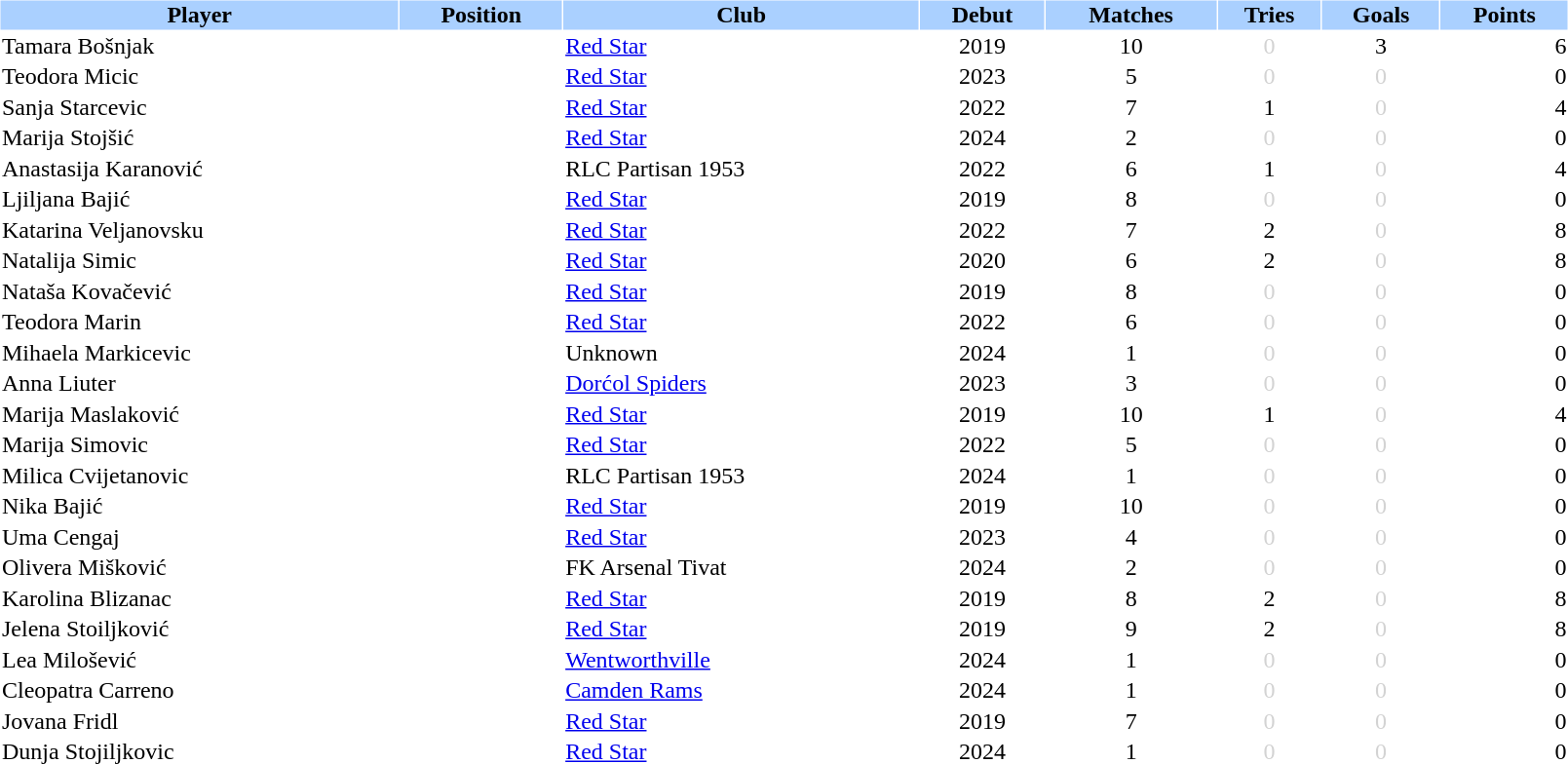<table class="sortable" border="0" cellspacing="1" cellpadding="1" style="width:85%; text-align:center;">
<tr style="background:#AAD0FF">
<th>Player</th>
<th>Position</th>
<th>Club</th>
<th>Debut</th>
<th>Matches</th>
<th>Tries</th>
<th>Goals</th>
<th>Points</th>
</tr>
<tr>
<td align=left>Tamara Bošnjak</td>
<td></td>
<td align=left> <a href='#'>Red Star</a></td>
<td>2019</td>
<td>10</td>
<td style="color:lightgray">0</td>
<td>3</td>
<td align=right>6</td>
</tr>
<tr>
<td align=left>Teodora Micic</td>
<td></td>
<td align=left> <a href='#'>Red Star</a></td>
<td>2023</td>
<td>5</td>
<td style="color:lightgray">0</td>
<td style="color:lightgray">0</td>
<td align=right>0</td>
</tr>
<tr>
<td align=left>Sanja Starcevic</td>
<td></td>
<td align=left> <a href='#'>Red Star</a></td>
<td>2022</td>
<td>7</td>
<td>1</td>
<td style="color:lightgray">0</td>
<td align=right>4</td>
</tr>
<tr>
<td align=left>Marija Stojšić</td>
<td></td>
<td align=left> <a href='#'>Red Star</a></td>
<td>2024</td>
<td>2</td>
<td style="color:lightgray">0</td>
<td style="color:lightgray">0</td>
<td align=right>0</td>
</tr>
<tr>
<td align=left>Anastasija Karanović</td>
<td></td>
<td align=left> RLC Partisan 1953</td>
<td>2022</td>
<td>6</td>
<td>1</td>
<td style="color:lightgray">0</td>
<td align=right>4</td>
</tr>
<tr>
<td align=left>Ljiljana Bajić</td>
<td></td>
<td align=left> <a href='#'>Red Star</a></td>
<td>2019</td>
<td>8</td>
<td style="color:lightgray">0</td>
<td style="color:lightgray">0</td>
<td align=right>0</td>
</tr>
<tr>
<td align=left>Katarina Veljanovsku</td>
<td></td>
<td align=left> <a href='#'>Red Star</a></td>
<td>2022</td>
<td>7</td>
<td>2</td>
<td style="color:lightgray">0</td>
<td align=right>8</td>
</tr>
<tr>
<td align=left>Natalija Simic</td>
<td></td>
<td align=left> <a href='#'>Red Star</a></td>
<td>2020</td>
<td>6</td>
<td>2</td>
<td style="color:lightgray">0</td>
<td align=right>8</td>
</tr>
<tr>
<td align=left>Nataša Kovačević</td>
<td></td>
<td align=left> <a href='#'>Red Star</a></td>
<td>2019</td>
<td>8</td>
<td style="color:lightgray">0</td>
<td style="color:lightgray">0</td>
<td align=right>0</td>
</tr>
<tr>
<td align=left>Teodora Marin</td>
<td></td>
<td align=left> <a href='#'>Red Star</a></td>
<td>2022</td>
<td>6</td>
<td style="color:lightgray">0</td>
<td style="color:lightgray">0</td>
<td align=right>0</td>
</tr>
<tr>
<td align=left>Mihaela Markicevic</td>
<td></td>
<td align=left> Unknown</td>
<td>2024</td>
<td>1</td>
<td style="color:lightgray">0</td>
<td style="color:lightgray">0</td>
<td align=right>0</td>
</tr>
<tr>
<td align=left>Anna Liuter</td>
<td></td>
<td align=left> <a href='#'>Dorćol Spiders</a></td>
<td>2023</td>
<td>3</td>
<td style="color:lightgray">0</td>
<td style="color:lightgray">0</td>
<td align=right>0</td>
</tr>
<tr>
<td align=left>Marija Maslaković</td>
<td></td>
<td align=left> <a href='#'>Red Star</a></td>
<td>2019</td>
<td>10</td>
<td>1</td>
<td style="color:lightgray">0</td>
<td align=right>4</td>
</tr>
<tr>
<td align=left>Marija Simovic</td>
<td></td>
<td align=left> <a href='#'>Red Star</a></td>
<td>2022</td>
<td>5</td>
<td style="color:lightgray">0</td>
<td style="color:lightgray">0</td>
<td align=right>0</td>
</tr>
<tr>
<td align=left>Milica Cvijetanovic</td>
<td></td>
<td align=left> RLC Partisan 1953</td>
<td>2024</td>
<td>1</td>
<td style="color:lightgray">0</td>
<td style="color:lightgray">0</td>
<td align=right>0</td>
</tr>
<tr>
<td align=left>Nika Bajić</td>
<td></td>
<td align=left> <a href='#'>Red Star</a></td>
<td>2019</td>
<td>10</td>
<td style="color:lightgray">0</td>
<td style="color:lightgray">0</td>
<td align=right>0</td>
</tr>
<tr>
<td align=left>Uma Cengaj</td>
<td></td>
<td align=left> <a href='#'>Red Star</a></td>
<td>2023</td>
<td>4</td>
<td style="color:lightgray">0</td>
<td style="color:lightgray">0</td>
<td align=right>0</td>
</tr>
<tr>
<td align=left>Olivera Mišković</td>
<td></td>
<td align=left> FK Arsenal Tivat</td>
<td>2024</td>
<td>2</td>
<td style="color:lightgray">0</td>
<td style="color:lightgray">0</td>
<td align=right>0</td>
</tr>
<tr>
<td align=left>Karolina Blizanac</td>
<td></td>
<td align=left> <a href='#'>Red Star</a></td>
<td>2019</td>
<td>8</td>
<td>2</td>
<td style="color:lightgray">0</td>
<td align=right>8</td>
</tr>
<tr>
<td align=left>Jelena Stoiljković</td>
<td></td>
<td align=left> <a href='#'>Red Star</a></td>
<td>2019</td>
<td>9</td>
<td>2</td>
<td style="color:lightgray">0</td>
<td align=right>8</td>
</tr>
<tr>
<td align=left>Lea Milošević</td>
<td></td>
<td align=left> <a href='#'>Wentworthville</a></td>
<td>2024</td>
<td>1</td>
<td style="color:lightgray">0</td>
<td style="color:lightgray">0</td>
<td align=right>0</td>
</tr>
<tr>
<td align=left>Cleopatra Carreno</td>
<td></td>
<td align=left> <a href='#'>Camden Rams</a></td>
<td>2024</td>
<td>1</td>
<td style="color:lightgray">0</td>
<td style="color:lightgray">0</td>
<td align=right>0</td>
</tr>
<tr>
<td align=left>Jovana Fridl</td>
<td></td>
<td align=left> <a href='#'>Red Star</a></td>
<td>2019</td>
<td>7</td>
<td style="color:lightgray">0</td>
<td style="color:lightgray">0</td>
<td align=right>0</td>
</tr>
<tr>
<td align=left>Dunja Stojiljkovic</td>
<td></td>
<td align=left> <a href='#'>Red Star</a></td>
<td>2024</td>
<td>1</td>
<td style="color:lightgray">0</td>
<td style="color:lightgray">0</td>
<td align=right>0</td>
</tr>
</table>
